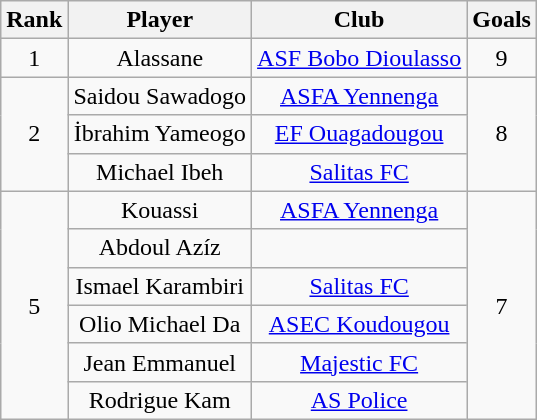<table class="wikitable" style="text-align:center;">
<tr>
<th>Rank</th>
<th>Player</th>
<th>Club</th>
<th>Goals</th>
</tr>
<tr>
<td>1</td>
<td> Alassane</td>
<td><a href='#'>ASF Bobo Dioulasso</a></td>
<td>9</td>
</tr>
<tr>
<td rowspan=3>2</td>
<td> Saidou Sawadogo</td>
<td><a href='#'>ASFA Yennenga</a></td>
<td rowspan=3>8</td>
</tr>
<tr>
<td> İbrahim Yameogo</td>
<td><a href='#'>EF Ouagadougou</a></td>
</tr>
<tr>
<td> Michael Ibeh</td>
<td><a href='#'>Salitas FC</a></td>
</tr>
<tr>
<td rowspan=6>5</td>
<td> Kouassi</td>
<td><a href='#'>ASFA Yennenga</a></td>
<td rowspan=6>7</td>
</tr>
<tr>
<td> Abdoul Azíz</td>
<td></td>
</tr>
<tr>
<td> Ismael Karambiri</td>
<td><a href='#'>Salitas FC</a></td>
</tr>
<tr>
<td> Olio Michael Da</td>
<td><a href='#'>ASEC Koudougou</a></td>
</tr>
<tr>
<td> Jean Emmanuel</td>
<td><a href='#'>Majestic FC</a></td>
</tr>
<tr>
<td> Rodrigue Kam</td>
<td><a href='#'>AS Police</a></td>
</tr>
</table>
